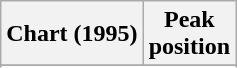<table class="wikitable sortable plainrowheaders" style="text-align:center">
<tr>
<th scope="col">Chart (1995)</th>
<th scope="col">Peak<br>position</th>
</tr>
<tr>
</tr>
<tr>
</tr>
<tr>
</tr>
<tr>
</tr>
<tr>
</tr>
<tr>
</tr>
<tr>
</tr>
<tr>
</tr>
<tr>
</tr>
</table>
